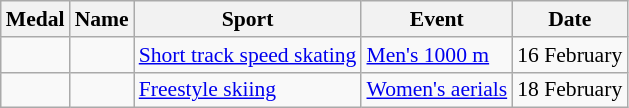<table class="wikitable sortable" style="font-size:90%">
<tr>
<th>Medal</th>
<th>Name</th>
<th>Sport</th>
<th>Event</th>
<th>Date</th>
</tr>
<tr>
<td></td>
<td></td>
<td><a href='#'>Short track speed skating</a></td>
<td><a href='#'>Men's 1000 m</a></td>
<td>16 February</td>
</tr>
<tr>
<td></td>
<td></td>
<td><a href='#'>Freestyle skiing</a></td>
<td><a href='#'>Women's aerials</a></td>
<td>18 February</td>
</tr>
</table>
